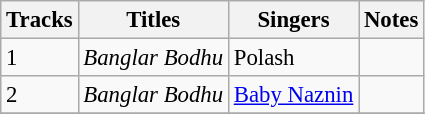<table class="wikitable" style="font-size:95%;">
<tr>
<th>Tracks</th>
<th>Titles</th>
<th>Singers</th>
<th>Notes</th>
</tr>
<tr>
<td>1</td>
<td><em>Banglar Bodhu</em></td>
<td>Polash</td>
<td></td>
</tr>
<tr>
<td>2</td>
<td><em>Banglar Bodhu</em></td>
<td><a href='#'>Baby Naznin</a></td>
<td></td>
</tr>
<tr>
</tr>
</table>
